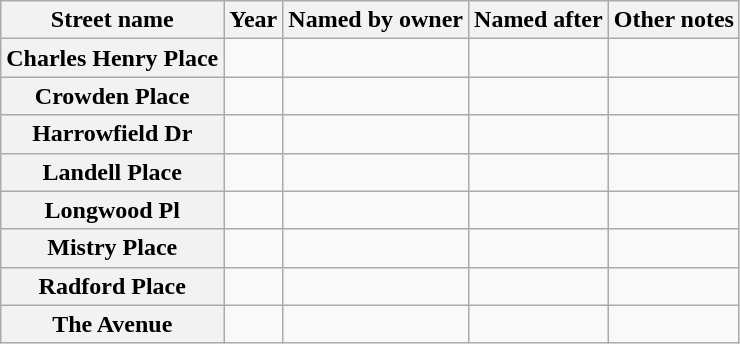<table class="wikitable sortable" border="1">
<tr>
<th>Street name</th>
<th><strong>Year</strong></th>
<th><strong>Named by owner</strong></th>
<th><strong>Named after</strong></th>
<th><strong>Other notes</strong></th>
</tr>
<tr>
<th>Charles Henry Place</th>
<td></td>
<td></td>
<td></td>
<td></td>
</tr>
<tr>
<th>Crowden Place</th>
<td></td>
<td></td>
<td></td>
<td></td>
</tr>
<tr>
<th>Harrowfield Dr</th>
<td></td>
<td></td>
<td></td>
<td></td>
</tr>
<tr>
<th>Landell Place</th>
<td></td>
<td></td>
<td></td>
<td></td>
</tr>
<tr>
<th>Longwood Pl</th>
<td></td>
<td></td>
<td></td>
<td></td>
</tr>
<tr>
<th>Mistry Place</th>
<td></td>
<td></td>
<td></td>
<td></td>
</tr>
<tr>
<th>Radford Place</th>
<td></td>
<td></td>
<td></td>
<td></td>
</tr>
<tr>
<th>The Avenue</th>
<td></td>
<td></td>
<td></td>
<td></td>
</tr>
</table>
